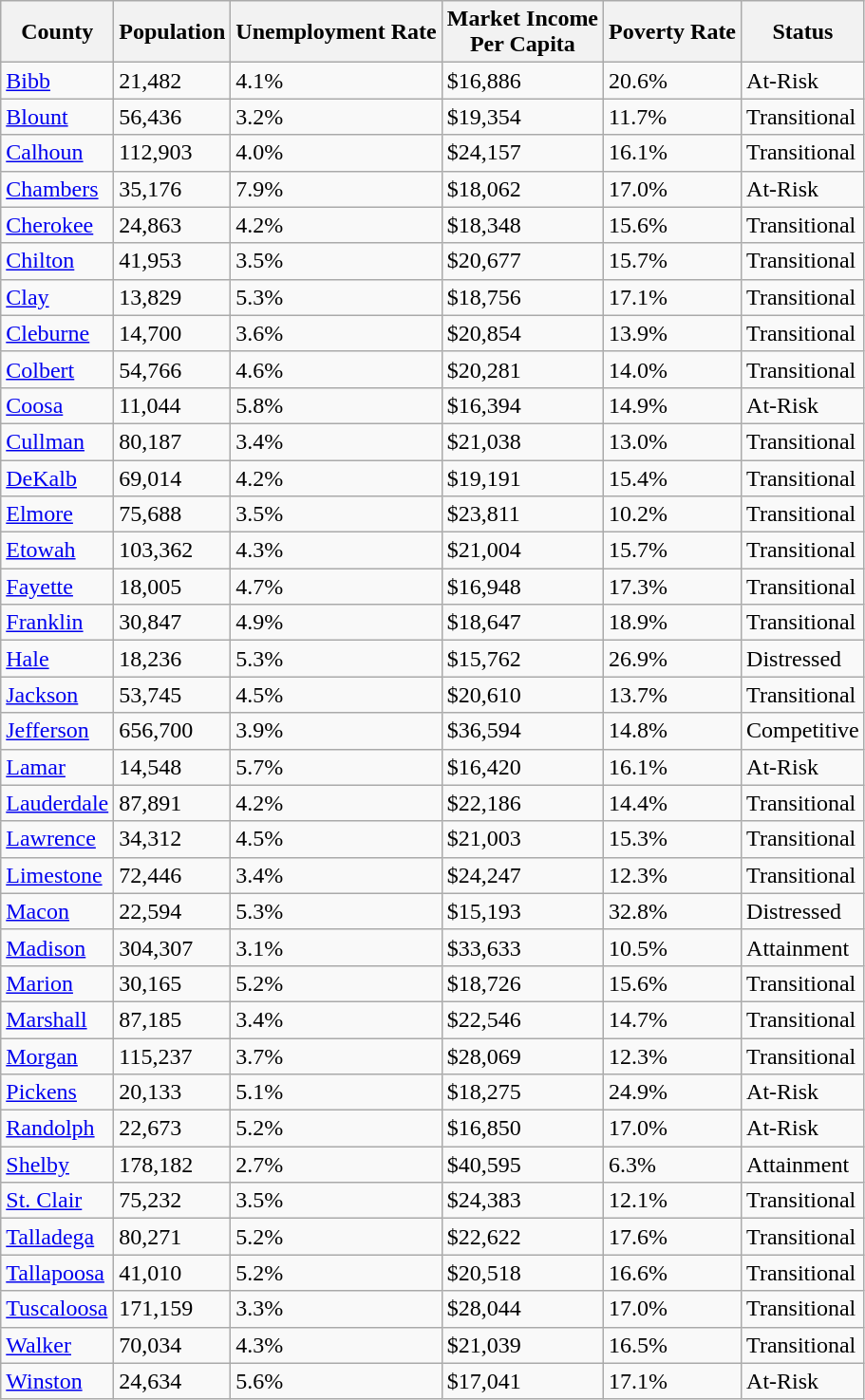<table class="wikitable sortable">
<tr>
<th>County</th>
<th>Population</th>
<th>Unemployment Rate</th>
<th>Market Income<br> Per Capita</th>
<th>Poverty Rate</th>
<th>Status</th>
</tr>
<tr>
<td><a href='#'>Bibb</a></td>
<td>21,482</td>
<td>4.1%</td>
<td>$16,886</td>
<td>20.6%</td>
<td>At-Risk</td>
</tr>
<tr>
<td><a href='#'>Blount</a></td>
<td>56,436</td>
<td>3.2%</td>
<td>$19,354</td>
<td>11.7%</td>
<td>Transitional</td>
</tr>
<tr>
<td><a href='#'>Calhoun</a></td>
<td>112,903</td>
<td>4.0%</td>
<td>$24,157</td>
<td>16.1%</td>
<td>Transitional</td>
</tr>
<tr>
<td><a href='#'>Chambers</a></td>
<td>35,176</td>
<td>7.9%</td>
<td>$18,062</td>
<td>17.0%</td>
<td>At-Risk</td>
</tr>
<tr>
<td><a href='#'>Cherokee</a></td>
<td>24,863</td>
<td>4.2%</td>
<td>$18,348</td>
<td>15.6%</td>
<td>Transitional</td>
</tr>
<tr>
<td><a href='#'>Chilton</a></td>
<td>41,953</td>
<td>3.5%</td>
<td>$20,677</td>
<td>15.7%</td>
<td>Transitional</td>
</tr>
<tr>
<td><a href='#'>Clay</a></td>
<td>13,829</td>
<td>5.3%</td>
<td>$18,756</td>
<td>17.1%</td>
<td>Transitional</td>
</tr>
<tr>
<td><a href='#'>Cleburne</a></td>
<td>14,700</td>
<td>3.6%</td>
<td>$20,854</td>
<td>13.9%</td>
<td>Transitional</td>
</tr>
<tr>
<td><a href='#'>Colbert</a></td>
<td>54,766</td>
<td>4.6%</td>
<td>$20,281</td>
<td>14.0%</td>
<td>Transitional</td>
</tr>
<tr>
<td><a href='#'>Coosa</a></td>
<td>11,044</td>
<td>5.8%</td>
<td>$16,394</td>
<td>14.9%</td>
<td>At-Risk</td>
</tr>
<tr>
<td><a href='#'>Cullman</a></td>
<td>80,187</td>
<td>3.4%</td>
<td>$21,038</td>
<td>13.0%</td>
<td>Transitional</td>
</tr>
<tr>
<td><a href='#'>DeKalb</a></td>
<td>69,014</td>
<td>4.2%</td>
<td>$19,191</td>
<td>15.4%</td>
<td>Transitional</td>
</tr>
<tr>
<td><a href='#'>Elmore</a></td>
<td>75,688</td>
<td>3.5%</td>
<td>$23,811</td>
<td>10.2%</td>
<td>Transitional</td>
</tr>
<tr>
<td><a href='#'>Etowah</a></td>
<td>103,362</td>
<td>4.3%</td>
<td>$21,004</td>
<td>15.7%</td>
<td>Transitional</td>
</tr>
<tr>
<td><a href='#'>Fayette</a></td>
<td>18,005</td>
<td>4.7%</td>
<td>$16,948</td>
<td>17.3%</td>
<td>Transitional</td>
</tr>
<tr>
<td><a href='#'>Franklin</a></td>
<td>30,847</td>
<td>4.9%</td>
<td>$18,647</td>
<td>18.9%</td>
<td>Transitional</td>
</tr>
<tr>
<td><a href='#'>Hale</a></td>
<td>18,236</td>
<td>5.3%</td>
<td>$15,762</td>
<td>26.9%</td>
<td>Distressed</td>
</tr>
<tr>
<td><a href='#'>Jackson</a></td>
<td>53,745</td>
<td>4.5%</td>
<td>$20,610</td>
<td>13.7%</td>
<td>Transitional</td>
</tr>
<tr>
<td><a href='#'>Jefferson</a></td>
<td>656,700</td>
<td>3.9%</td>
<td>$36,594</td>
<td>14.8%</td>
<td>Competitive</td>
</tr>
<tr>
<td><a href='#'>Lamar</a></td>
<td>14,548</td>
<td>5.7%</td>
<td>$16,420</td>
<td>16.1%</td>
<td>At-Risk</td>
</tr>
<tr>
<td><a href='#'>Lauderdale</a></td>
<td>87,891</td>
<td>4.2%</td>
<td>$22,186</td>
<td>14.4%</td>
<td>Transitional</td>
</tr>
<tr>
<td><a href='#'>Lawrence</a></td>
<td>34,312</td>
<td>4.5%</td>
<td>$21,003</td>
<td>15.3%</td>
<td>Transitional</td>
</tr>
<tr>
<td><a href='#'>Limestone</a></td>
<td>72,446</td>
<td>3.4%</td>
<td>$24,247</td>
<td>12.3%</td>
<td>Transitional</td>
</tr>
<tr>
<td><a href='#'>Macon</a></td>
<td>22,594</td>
<td>5.3%</td>
<td>$15,193</td>
<td>32.8%</td>
<td>Distressed</td>
</tr>
<tr>
<td><a href='#'>Madison</a></td>
<td>304,307</td>
<td>3.1%</td>
<td>$33,633</td>
<td>10.5%</td>
<td>Attainment</td>
</tr>
<tr>
<td><a href='#'>Marion</a></td>
<td>30,165</td>
<td>5.2%</td>
<td>$18,726</td>
<td>15.6%</td>
<td>Transitional</td>
</tr>
<tr>
<td><a href='#'>Marshall</a></td>
<td>87,185</td>
<td>3.4%</td>
<td>$22,546</td>
<td>14.7%</td>
<td>Transitional</td>
</tr>
<tr>
<td><a href='#'>Morgan</a></td>
<td>115,237</td>
<td>3.7%</td>
<td>$28,069</td>
<td>12.3%</td>
<td>Transitional</td>
</tr>
<tr>
<td><a href='#'>Pickens</a></td>
<td>20,133</td>
<td>5.1%</td>
<td>$18,275</td>
<td>24.9%</td>
<td>At-Risk</td>
</tr>
<tr>
<td><a href='#'>Randolph</a></td>
<td>22,673</td>
<td>5.2%</td>
<td>$16,850</td>
<td>17.0%</td>
<td>At-Risk</td>
</tr>
<tr>
<td><a href='#'>Shelby</a></td>
<td>178,182</td>
<td>2.7%</td>
<td>$40,595</td>
<td>6.3%</td>
<td>Attainment</td>
</tr>
<tr>
<td><a href='#'>St. Clair</a></td>
<td>75,232</td>
<td>3.5%</td>
<td>$24,383</td>
<td>12.1%</td>
<td>Transitional</td>
</tr>
<tr>
<td><a href='#'>Talladega</a></td>
<td>80,271</td>
<td>5.2%</td>
<td>$22,622</td>
<td>17.6%</td>
<td>Transitional</td>
</tr>
<tr>
<td><a href='#'>Tallapoosa</a></td>
<td>41,010</td>
<td>5.2%</td>
<td>$20,518</td>
<td>16.6%</td>
<td>Transitional</td>
</tr>
<tr>
<td><a href='#'>Tuscaloosa</a></td>
<td>171,159</td>
<td>3.3%</td>
<td>$28,044</td>
<td>17.0%</td>
<td>Transitional</td>
</tr>
<tr>
<td><a href='#'>Walker</a></td>
<td>70,034</td>
<td>4.3%</td>
<td>$21,039</td>
<td>16.5%</td>
<td>Transitional</td>
</tr>
<tr>
<td><a href='#'>Winston</a></td>
<td>24,634</td>
<td>5.6%</td>
<td>$17,041</td>
<td>17.1%</td>
<td>At-Risk</td>
</tr>
</table>
